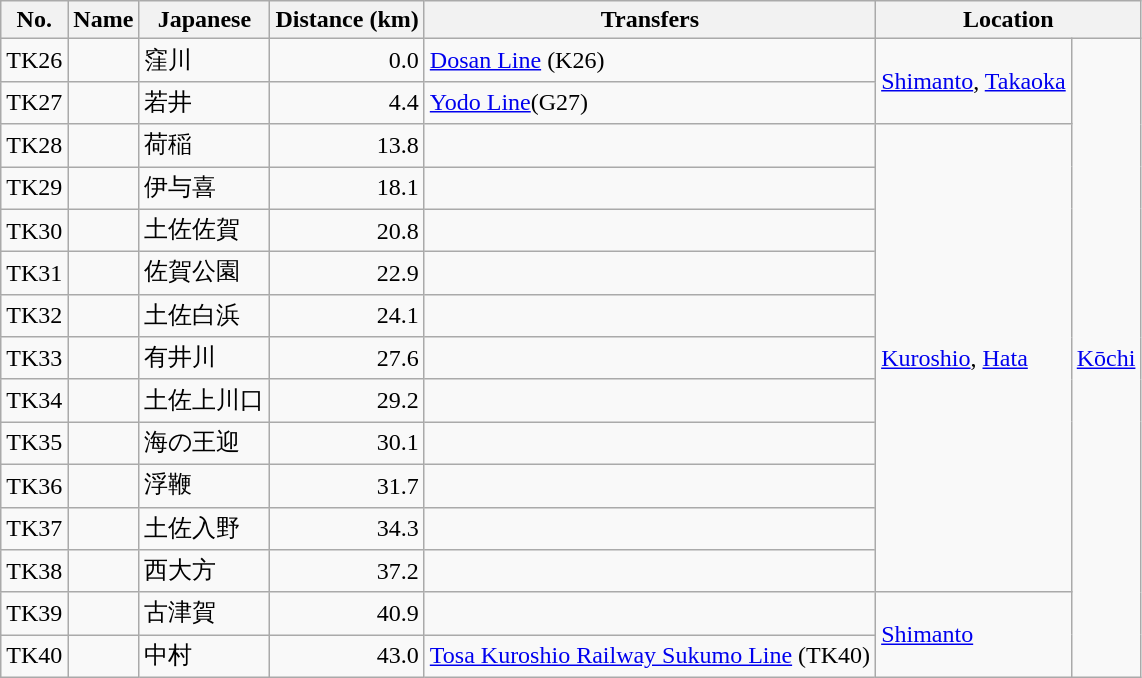<table class="wikitable">
<tr>
<th>No.</th>
<th>Name</th>
<th>Japanese</th>
<th>Distance (km)</th>
<th>Transfers</th>
<th colspan="2">Location</th>
</tr>
<tr>
<td>TK26</td>
<td></td>
<td>窪川</td>
<td style="text-align: right;">0.0</td>
<td><a href='#'>Dosan Line</a> (K26)</td>
<td rowspan="2"><a href='#'>Shimanto</a>, <a href='#'>Takaoka</a></td>
<td rowspan="15"><a href='#'>Kōchi</a></td>
</tr>
<tr>
<td>TK27</td>
<td></td>
<td>若井</td>
<td style="text-align: right;">4.4</td>
<td><a href='#'>Yodo Line</a>(G27)</td>
</tr>
<tr>
<td>TK28</td>
<td></td>
<td>荷稲</td>
<td style="text-align: right;">13.8</td>
<td> </td>
<td rowspan="11"><a href='#'>Kuroshio</a>, <a href='#'>Hata</a></td>
</tr>
<tr>
<td>TK29</td>
<td></td>
<td>伊与喜</td>
<td style="text-align: right;">18.1</td>
<td> </td>
</tr>
<tr>
<td>TK30</td>
<td></td>
<td>土佐佐賀</td>
<td style="text-align: right;">20.8</td>
<td> </td>
</tr>
<tr>
<td>TK31</td>
<td></td>
<td>佐賀公園</td>
<td style="text-align: right;">22.9</td>
<td> </td>
</tr>
<tr>
<td>TK32</td>
<td></td>
<td>土佐白浜</td>
<td style="text-align: right;">24.1</td>
<td> </td>
</tr>
<tr>
<td>TK33</td>
<td></td>
<td>有井川</td>
<td style="text-align: right;">27.6</td>
<td> </td>
</tr>
<tr>
<td>TK34</td>
<td></td>
<td>土佐上川口</td>
<td style="text-align: right;">29.2</td>
<td> </td>
</tr>
<tr>
<td>TK35</td>
<td></td>
<td>海の王迎</td>
<td style="text-align: right;">30.1</td>
<td> </td>
</tr>
<tr>
<td>TK36</td>
<td></td>
<td>浮鞭</td>
<td style="text-align: right;">31.7</td>
<td> </td>
</tr>
<tr>
<td>TK37</td>
<td></td>
<td>土佐入野</td>
<td style="text-align: right;">34.3</td>
<td> </td>
</tr>
<tr>
<td>TK38</td>
<td></td>
<td>西大方</td>
<td style="text-align: right;">37.2</td>
<td> </td>
</tr>
<tr>
<td>TK39</td>
<td></td>
<td>古津賀</td>
<td style="text-align: right;">40.9</td>
<td> </td>
<td rowspan="2"><a href='#'>Shimanto</a></td>
</tr>
<tr>
<td>TK40</td>
<td></td>
<td>中村</td>
<td style="text-align: right;">43.0</td>
<td><a href='#'>Tosa Kuroshio Railway Sukumo Line</a> (TK40)</td>
</tr>
</table>
